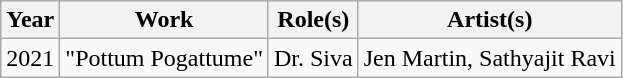<table class="wikitable sortable">
<tr>
<th scope="col">Year</th>
<th scope="col">Work</th>
<th scope="col">Role(s)</th>
<th scope="col">Artist(s)</th>
</tr>
<tr>
<td>2021</td>
<td>"Pottum Pogattume"</td>
<td>Dr. Siva</td>
<td>Jen Martin, Sathyajit Ravi</td>
</tr>
</table>
